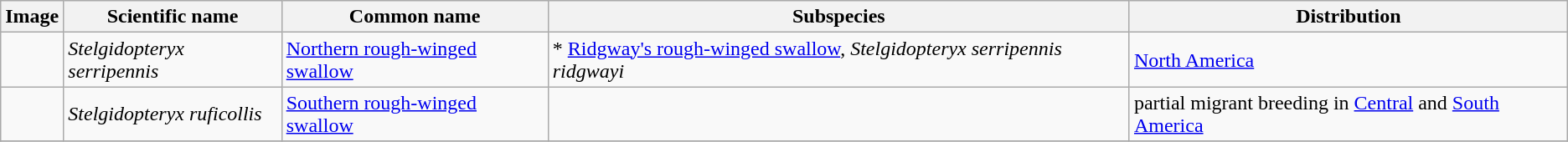<table class="wikitable">
<tr>
<th>Image</th>
<th>Scientific name</th>
<th>Common name</th>
<th>Subspecies</th>
<th>Distribution</th>
</tr>
<tr>
<td></td>
<td><em>Stelgidopteryx serripennis</em></td>
<td><a href='#'>Northern rough-winged swallow</a></td>
<td>* <a href='#'>Ridgway's rough-winged swallow</a>, <em>Stelgidopteryx serripennis ridgwayi</em></td>
<td><a href='#'>North America</a></td>
</tr>
<tr>
<td></td>
<td><em>Stelgidopteryx ruficollis</em></td>
<td><a href='#'>Southern rough-winged swallow</a></td>
<td></td>
<td>partial migrant breeding in <a href='#'>Central</a> and <a href='#'>South America</a></td>
</tr>
<tr>
</tr>
</table>
